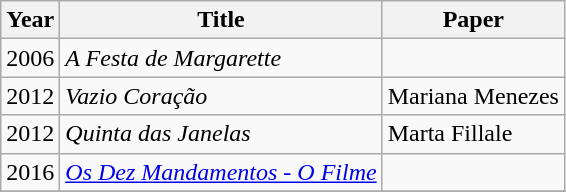<table class="wikitable">
<tr>
<th>Year</th>
<th>Title</th>
<th>Paper</th>
</tr>
<tr>
<td>2006</td>
<td><em>A Festa de Margarette</em></td>
<td></td>
</tr>
<tr>
<td>2012</td>
<td><em>Vazio Coração</em></td>
<td>Mariana Menezes</td>
</tr>
<tr>
<td>2012</td>
<td><em>Quinta das Janelas</em></td>
<td>Marta Fillale</td>
</tr>
<tr>
<td>2016</td>
<td><em><a href='#'>Os Dez Mandamentos - O Filme</a></em></td>
<td></td>
</tr>
<tr>
</tr>
</table>
